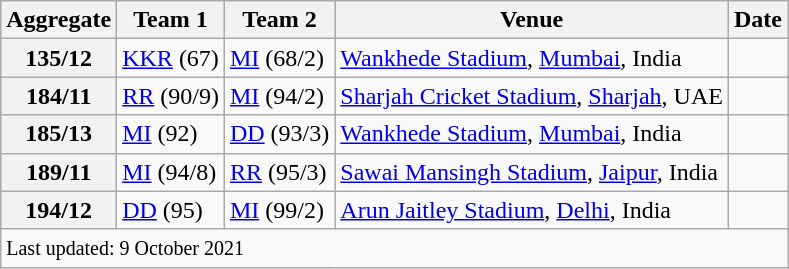<table class="wikitable">
<tr>
<th><strong>Aggregate</strong></th>
<th><strong>Team 1</strong></th>
<th><strong>Team 2</strong></th>
<th><strong>Venue</strong></th>
<th><strong>Date</strong></th>
</tr>
<tr>
<th>135/12</th>
<td><a href='#'>KKR</a> (67)</td>
<td><a href='#'>MI</a> (68/2)</td>
<td><a href='#'>Wankhede Stadium</a>, <a href='#'>Mumbai</a>, India</td>
<td></td>
</tr>
<tr>
<th>184/11</th>
<td><a href='#'>RR</a> (90/9)</td>
<td><a href='#'>MI</a> (94/2)</td>
<td><a href='#'>Sharjah Cricket Stadium</a>, <a href='#'>Sharjah</a>, UAE</td>
<td></td>
</tr>
<tr>
<th>185/13</th>
<td><a href='#'>MI</a> (92)</td>
<td><a href='#'>DD</a> (93/3)</td>
<td><a href='#'>Wankhede Stadium</a>, <a href='#'>Mumbai</a>, India</td>
<td></td>
</tr>
<tr>
<th>189/11</th>
<td><a href='#'>MI</a> (94/8)</td>
<td><a href='#'>RR</a> (95/3)</td>
<td><a href='#'>Sawai Mansingh Stadium</a>, <a href='#'>Jaipur</a>, India</td>
<td></td>
</tr>
<tr>
<th>194/12</th>
<td><a href='#'>DD</a> (95)</td>
<td><a href='#'>MI</a> (99/2)</td>
<td><a href='#'>Arun Jaitley Stadium</a>, <a href='#'>Delhi</a>, India</td>
<td></td>
</tr>
<tr class=sortbottom>
<td colspan="5"><small>Last updated: 9 October 2021</small></td>
</tr>
</table>
